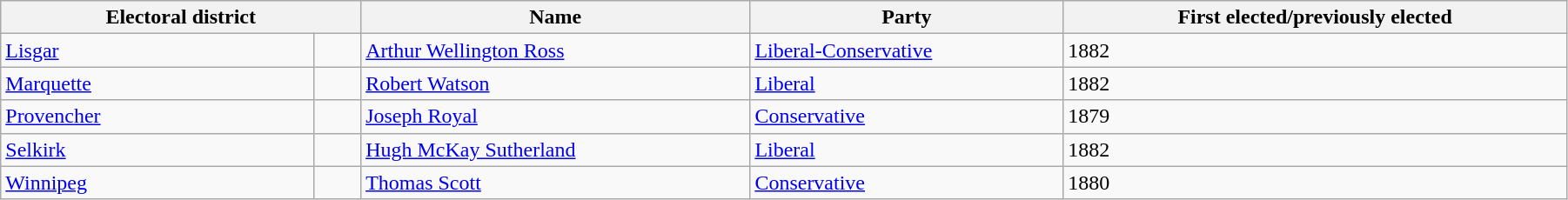<table class="wikitable" width=95%>
<tr>
<th colspan=2 width=23%>Electoral district</th>
<th>Name</th>
<th width=20%>Party</th>
<th>First elected/previously elected</th>
</tr>
<tr>
<td width=20%><a href='#'>Lisgar</a></td>
<td></td>
<td><a href='#'>Arthur Wellington Ross</a></td>
<td><a href='#'>Liberal-Conservative</a></td>
<td>1882</td>
</tr>
<tr>
<td><a href='#'>Marquette</a></td>
<td></td>
<td><a href='#'>Robert Watson</a></td>
<td><a href='#'>Liberal</a></td>
<td>1882</td>
</tr>
<tr>
<td><a href='#'>Provencher</a></td>
<td></td>
<td><a href='#'>Joseph Royal</a></td>
<td><a href='#'>Conservative</a></td>
<td>1879</td>
</tr>
<tr>
<td><a href='#'>Selkirk</a></td>
<td></td>
<td><a href='#'>Hugh McKay Sutherland</a></td>
<td><a href='#'>Liberal</a></td>
<td>1882</td>
</tr>
<tr>
<td><a href='#'>Winnipeg</a></td>
<td></td>
<td><a href='#'>Thomas Scott</a></td>
<td><a href='#'>Conservative</a></td>
<td>1880</td>
</tr>
</table>
